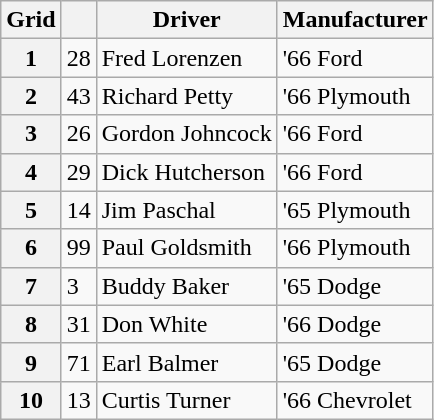<table class="wikitable">
<tr>
<th>Grid</th>
<th></th>
<th>Driver</th>
<th>Manufacturer</th>
</tr>
<tr>
<th>1</th>
<td>28</td>
<td>Fred Lorenzen</td>
<td>'66 Ford</td>
</tr>
<tr>
<th>2</th>
<td>43</td>
<td>Richard Petty</td>
<td>'66 Plymouth</td>
</tr>
<tr>
<th>3</th>
<td>26</td>
<td>Gordon Johncock</td>
<td>'66 Ford</td>
</tr>
<tr>
<th>4</th>
<td>29</td>
<td>Dick Hutcherson</td>
<td>'66 Ford</td>
</tr>
<tr>
<th>5</th>
<td>14</td>
<td>Jim Paschal</td>
<td>'65 Plymouth</td>
</tr>
<tr>
<th>6</th>
<td>99</td>
<td>Paul Goldsmith</td>
<td>'66 Plymouth</td>
</tr>
<tr>
<th>7</th>
<td>3</td>
<td>Buddy Baker</td>
<td>'65 Dodge</td>
</tr>
<tr>
<th>8</th>
<td>31</td>
<td>Don White</td>
<td>'66 Dodge</td>
</tr>
<tr>
<th>9</th>
<td>71</td>
<td>Earl Balmer</td>
<td>'65 Dodge</td>
</tr>
<tr>
<th>10</th>
<td>13</td>
<td>Curtis Turner</td>
<td>'66 Chevrolet</td>
</tr>
</table>
